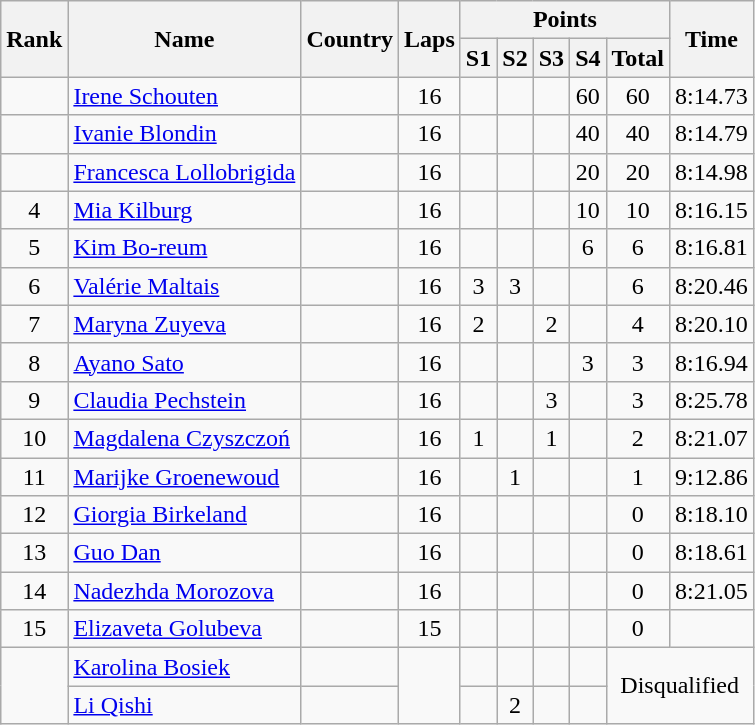<table class="wikitable sortable" style="text-align:center">
<tr>
<th rowspan=2>Rank</th>
<th rowspan=2>Name</th>
<th rowspan=2>Country</th>
<th rowspan=2>Laps</th>
<th colspan=5>Points</th>
<th rowspan=2>Time</th>
</tr>
<tr>
<th class=unsortable>S1</th>
<th class=unsortable>S2</th>
<th class=unsortable>S3</th>
<th class=unsortable>S4</th>
<th>Total</th>
</tr>
<tr>
<td></td>
<td align=left><a href='#'>Irene Schouten</a></td>
<td align=left></td>
<td>16</td>
<td></td>
<td></td>
<td></td>
<td>60</td>
<td>60</td>
<td>8:14.73</td>
</tr>
<tr>
<td></td>
<td align=left><a href='#'>Ivanie Blondin</a></td>
<td align=left></td>
<td>16</td>
<td></td>
<td></td>
<td></td>
<td>40</td>
<td>40</td>
<td>8:14.79</td>
</tr>
<tr>
<td></td>
<td align=left><a href='#'>Francesca Lollobrigida</a></td>
<td align=left></td>
<td>16</td>
<td></td>
<td></td>
<td></td>
<td>20</td>
<td>20</td>
<td>8:14.98</td>
</tr>
<tr>
<td>4</td>
<td align=left><a href='#'>Mia Kilburg</a></td>
<td align=left></td>
<td>16</td>
<td></td>
<td></td>
<td></td>
<td>10</td>
<td>10</td>
<td>8:16.15</td>
</tr>
<tr>
<td>5</td>
<td align=left><a href='#'>Kim Bo-reum</a></td>
<td align=left></td>
<td>16</td>
<td></td>
<td></td>
<td></td>
<td>6</td>
<td>6</td>
<td>8:16.81</td>
</tr>
<tr>
<td>6</td>
<td align=left><a href='#'>Valérie Maltais</a></td>
<td align=left></td>
<td>16</td>
<td>3</td>
<td>3</td>
<td></td>
<td></td>
<td>6</td>
<td>8:20.46</td>
</tr>
<tr>
<td>7</td>
<td align=left><a href='#'>Maryna Zuyeva</a></td>
<td align=left></td>
<td>16</td>
<td>2</td>
<td></td>
<td>2</td>
<td></td>
<td>4</td>
<td>8:20.10</td>
</tr>
<tr>
<td>8</td>
<td align=left><a href='#'>Ayano Sato</a></td>
<td align=left></td>
<td>16</td>
<td></td>
<td></td>
<td></td>
<td>3</td>
<td>3</td>
<td>8:16.94</td>
</tr>
<tr>
<td>9</td>
<td align=left><a href='#'>Claudia Pechstein</a></td>
<td align=left></td>
<td>16</td>
<td></td>
<td></td>
<td>3</td>
<td></td>
<td>3</td>
<td>8:25.78</td>
</tr>
<tr>
<td>10</td>
<td align=left><a href='#'>Magdalena Czyszczoń</a></td>
<td align=left></td>
<td>16</td>
<td>1</td>
<td></td>
<td>1</td>
<td></td>
<td>2</td>
<td>8:21.07</td>
</tr>
<tr>
<td>11</td>
<td align=left><a href='#'>Marijke Groenewoud</a></td>
<td align=left></td>
<td>16</td>
<td></td>
<td>1</td>
<td></td>
<td></td>
<td>1</td>
<td>9:12.86</td>
</tr>
<tr>
<td>12</td>
<td align=left><a href='#'>Giorgia Birkeland</a></td>
<td align=left></td>
<td>16</td>
<td></td>
<td></td>
<td></td>
<td></td>
<td>0</td>
<td>8:18.10</td>
</tr>
<tr>
<td>13</td>
<td align=left><a href='#'>Guo Dan</a></td>
<td align=left></td>
<td>16</td>
<td></td>
<td></td>
<td></td>
<td></td>
<td>0</td>
<td>8:18.61</td>
</tr>
<tr>
<td>14</td>
<td align=left><a href='#'>Nadezhda Morozova</a></td>
<td align=left></td>
<td>16</td>
<td></td>
<td></td>
<td></td>
<td></td>
<td>0</td>
<td>8:21.05</td>
</tr>
<tr>
<td>15</td>
<td align=left><a href='#'>Elizaveta Golubeva</a></td>
<td align=left></td>
<td>15</td>
<td></td>
<td></td>
<td></td>
<td></td>
<td>0</td>
<td></td>
</tr>
<tr>
<td rowspan=2></td>
<td align=left><a href='#'>Karolina Bosiek</a></td>
<td align=left></td>
<td rowspan=2></td>
<td></td>
<td></td>
<td></td>
<td></td>
<td colspan=2 rowspan=2>Disqualified</td>
</tr>
<tr>
<td align=left><a href='#'>Li Qishi</a></td>
<td align=left></td>
<td></td>
<td>2</td>
<td></td>
<td></td>
</tr>
</table>
